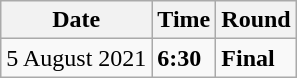<table class="wikitable">
<tr>
<th>Date</th>
<th>Time</th>
<th>Round</th>
</tr>
<tr>
<td>5 August 2021</td>
<td><strong>6:30</strong></td>
<td><strong>Final</strong></td>
</tr>
</table>
